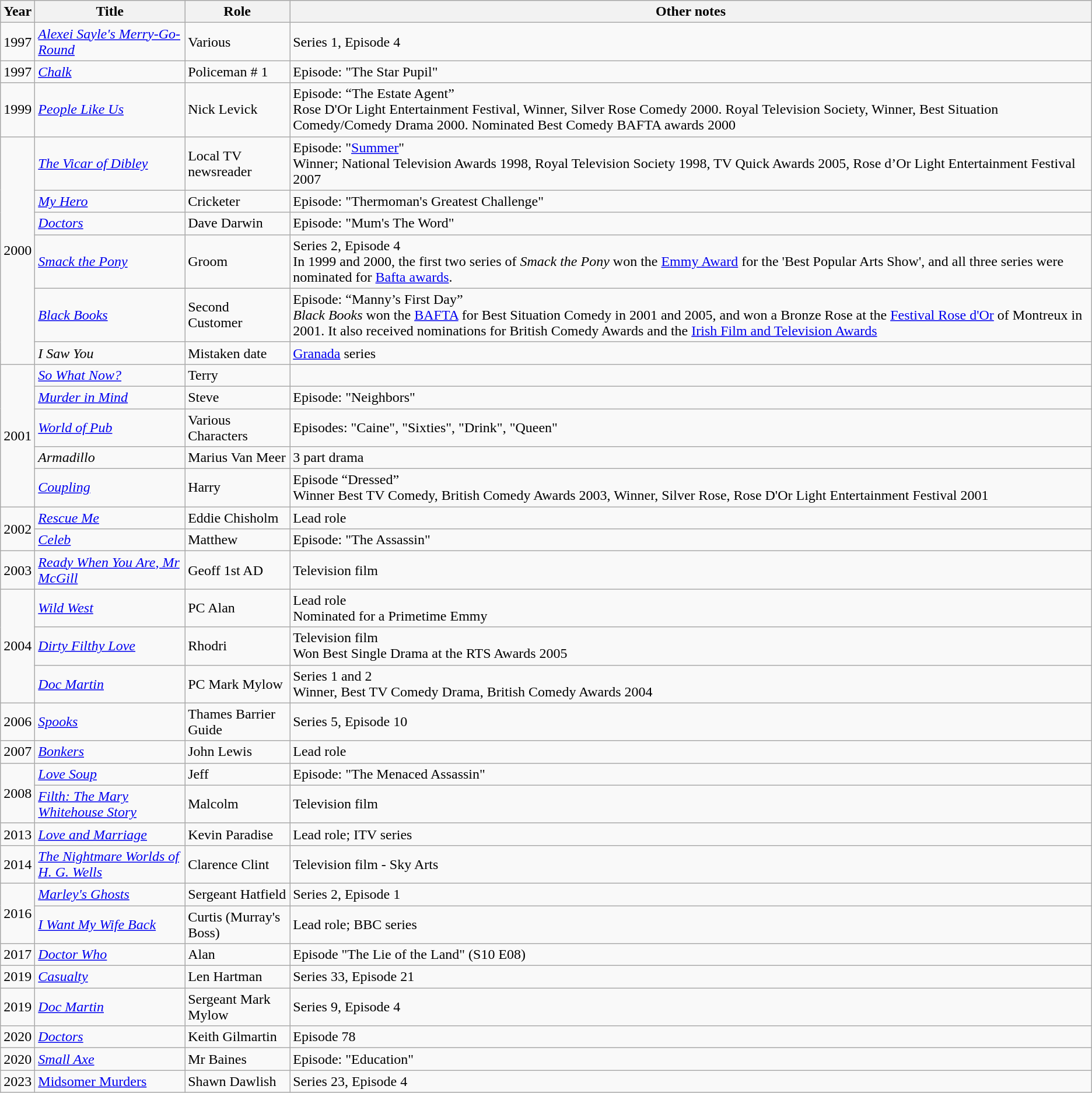<table class="wikitable">
<tr style="background:#CCC; text-align:center;">
<th>Year</th>
<th>Title</th>
<th>Role</th>
<th>Other notes</th>
</tr>
<tr>
<td>1997</td>
<td><em><a href='#'>Alexei Sayle's Merry-Go-Round</a></em></td>
<td>Various</td>
<td>Series 1, Episode 4</td>
</tr>
<tr>
<td>1997</td>
<td><em><a href='#'>Chalk</a></em></td>
<td>Policeman # 1</td>
<td>Episode: "The Star Pupil"</td>
</tr>
<tr>
<td>1999</td>
<td><em><a href='#'>People Like Us</a></em></td>
<td>Nick Levick</td>
<td>Episode: “The Estate Agent”<br>Rose D'Or Light Entertainment Festival, Winner, Silver Rose Comedy 2000. Royal Television Society, Winner, Best Situation Comedy/Comedy Drama 2000. Nominated Best Comedy BAFTA awards 2000</td>
</tr>
<tr>
<td rowspan= 6>2000</td>
<td><em><a href='#'>The Vicar of Dibley</a></em></td>
<td>Local TV newsreader</td>
<td>Episode: "<a href='#'>Summer</a>"<br>Winner; National Television Awards 1998, Royal Television Society 1998, TV Quick Awards 2005, Rose d’Or Light Entertainment Festival 2007</td>
</tr>
<tr>
<td><em><a href='#'>My Hero</a></em></td>
<td>Cricketer</td>
<td>Episode: "Thermoman's Greatest Challenge"</td>
</tr>
<tr>
<td><em><a href='#'>Doctors</a></em></td>
<td>Dave Darwin</td>
<td>Episode: "Mum's The Word"</td>
</tr>
<tr>
<td><em><a href='#'>Smack the Pony</a></em></td>
<td>Groom</td>
<td>Series 2, Episode 4<br>In 1999 and 2000, the first two series of <em>Smack the Pony</em> won the <a href='#'>Emmy Award</a> for the 'Best Popular Arts Show', and all three series were nominated for <a href='#'>Bafta awards</a>.</td>
</tr>
<tr>
<td><em><a href='#'>Black Books</a></em></td>
<td>Second Customer</td>
<td>Episode: “Manny’s First Day”<br><em>Black Books</em> won the <a href='#'>BAFTA</a> for Best Situation Comedy in 2001 and 2005, and won a Bronze Rose at the <a href='#'>Festival Rose d'Or</a> of Montreux in 2001. It also received nominations for British Comedy Awards and the <a href='#'>Irish Film and Television Awards</a></td>
</tr>
<tr>
<td><em>I Saw You</em></td>
<td>Mistaken date</td>
<td><a href='#'>Granada</a> series</td>
</tr>
<tr>
<td rowspan= 5>2001</td>
<td><em><a href='#'>So What Now?</a></em></td>
<td>Terry</td>
<td></td>
</tr>
<tr>
<td><em><a href='#'>Murder in Mind</a></em></td>
<td>Steve</td>
<td>Episode: "Neighbors"</td>
</tr>
<tr>
<td><em><a href='#'>World of Pub</a></em></td>
<td>Various Characters</td>
<td>Episodes: "Caine", "Sixties", "Drink", "Queen"</td>
</tr>
<tr>
<td><em>Armadillo</em></td>
<td>Marius Van Meer</td>
<td>3 part drama</td>
</tr>
<tr>
<td><em><a href='#'>Coupling</a></em></td>
<td>Harry</td>
<td>Episode “Dressed”   <br>Winner Best TV Comedy, British Comedy Awards 2003, Winner, Silver Rose, Rose D'Or Light Entertainment Festival 2001</td>
</tr>
<tr>
<td rowspan= 2>2002</td>
<td><em><a href='#'>Rescue Me</a></em></td>
<td>Eddie Chisholm</td>
<td>Lead role</td>
</tr>
<tr>
<td><em><a href='#'>Celeb</a></em></td>
<td>Matthew</td>
<td>Episode: "The Assassin"</td>
</tr>
<tr>
<td>2003</td>
<td><em><a href='#'>Ready When You Are, Mr McGill</a></em></td>
<td>Geoff 1st AD</td>
<td>Television film</td>
</tr>
<tr>
<td rowspan= 3>2004</td>
<td><em><a href='#'>Wild West</a></em></td>
<td>PC Alan</td>
<td>Lead role<br>Nominated for a Primetime Emmy</td>
</tr>
<tr>
<td><em><a href='#'>Dirty Filthy Love</a></em></td>
<td>Rhodri</td>
<td>Television film<br>Won Best Single Drama at the RTS Awards 2005</td>
</tr>
<tr>
<td><em><a href='#'>Doc Martin</a></em></td>
<td>PC Mark Mylow</td>
<td>Series 1 and 2<br>Winner, Best TV Comedy Drama, British Comedy Awards 2004</td>
</tr>
<tr>
<td>2006</td>
<td><em><a href='#'>Spooks</a></em></td>
<td>Thames Barrier Guide</td>
<td>Series 5, Episode 10</td>
</tr>
<tr>
<td>2007</td>
<td><em><a href='#'>Bonkers</a></em></td>
<td>John Lewis</td>
<td>Lead role</td>
</tr>
<tr>
<td rowspan= 2>2008</td>
<td><em><a href='#'>Love Soup</a></em></td>
<td>Jeff</td>
<td>Episode: "The Menaced Assassin"</td>
</tr>
<tr>
<td><em><a href='#'>Filth: The Mary Whitehouse Story</a></em></td>
<td>Malcolm</td>
<td>Television film</td>
</tr>
<tr>
<td>2013</td>
<td><em><a href='#'>Love and Marriage</a></em></td>
<td>Kevin Paradise</td>
<td>Lead role; ITV series</td>
</tr>
<tr>
<td>2014</td>
<td><em><a href='#'>The Nightmare Worlds of H. G. Wells</a></em></td>
<td>Clarence Clint</td>
<td>Television film - Sky Arts</td>
</tr>
<tr>
<td rowspan="2">2016</td>
<td><em><a href='#'>Marley's Ghosts</a></em></td>
<td>Sergeant Hatfield</td>
<td>Series 2, Episode 1</td>
</tr>
<tr>
<td><em><a href='#'>I Want My Wife Back</a></em></td>
<td>Curtis (Murray's Boss)</td>
<td>Lead role; BBC series</td>
</tr>
<tr>
<td>2017</td>
<td><em><a href='#'>Doctor Who</a></em></td>
<td>Alan</td>
<td>Episode "The Lie of the Land" (S10 E08)</td>
</tr>
<tr>
<td>2019</td>
<td><em><a href='#'>Casualty</a></em></td>
<td>Len Hartman</td>
<td>Series 33, Episode 21</td>
</tr>
<tr>
<td>2019</td>
<td><em><a href='#'>Doc Martin</a></em></td>
<td>Sergeant Mark Mylow</td>
<td>Series 9, Episode 4</td>
</tr>
<tr>
<td>2020</td>
<td><em><a href='#'>Doctors</a></em></td>
<td>Keith Gilmartin</td>
<td>Episode 78</td>
</tr>
<tr>
<td>2020</td>
<td><em><a href='#'>Small Axe</a></em></td>
<td>Mr Baines</td>
<td>Episode: "Education"</td>
</tr>
<tr>
<td>2023</td>
<td><a href='#'>Midsomer Murders</a></td>
<td>Shawn Dawlish</td>
<td>Series 23, Episode 4</td>
</tr>
</table>
